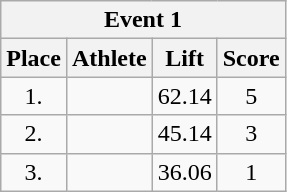<table class=wikitable style="text-align:center">
<tr>
<th colspan=4>Event 1</th>
</tr>
<tr>
<th>Place</th>
<th>Athlete</th>
<th>Lift</th>
<th>Score</th>
</tr>
<tr>
<td width=30>1.</td>
<td align=left></td>
<td>62.14</td>
<td>5</td>
</tr>
<tr>
<td>2.</td>
<td align=left></td>
<td>45.14</td>
<td>3</td>
</tr>
<tr>
<td>3.</td>
<td align=left></td>
<td>36.06</td>
<td>1</td>
</tr>
</table>
